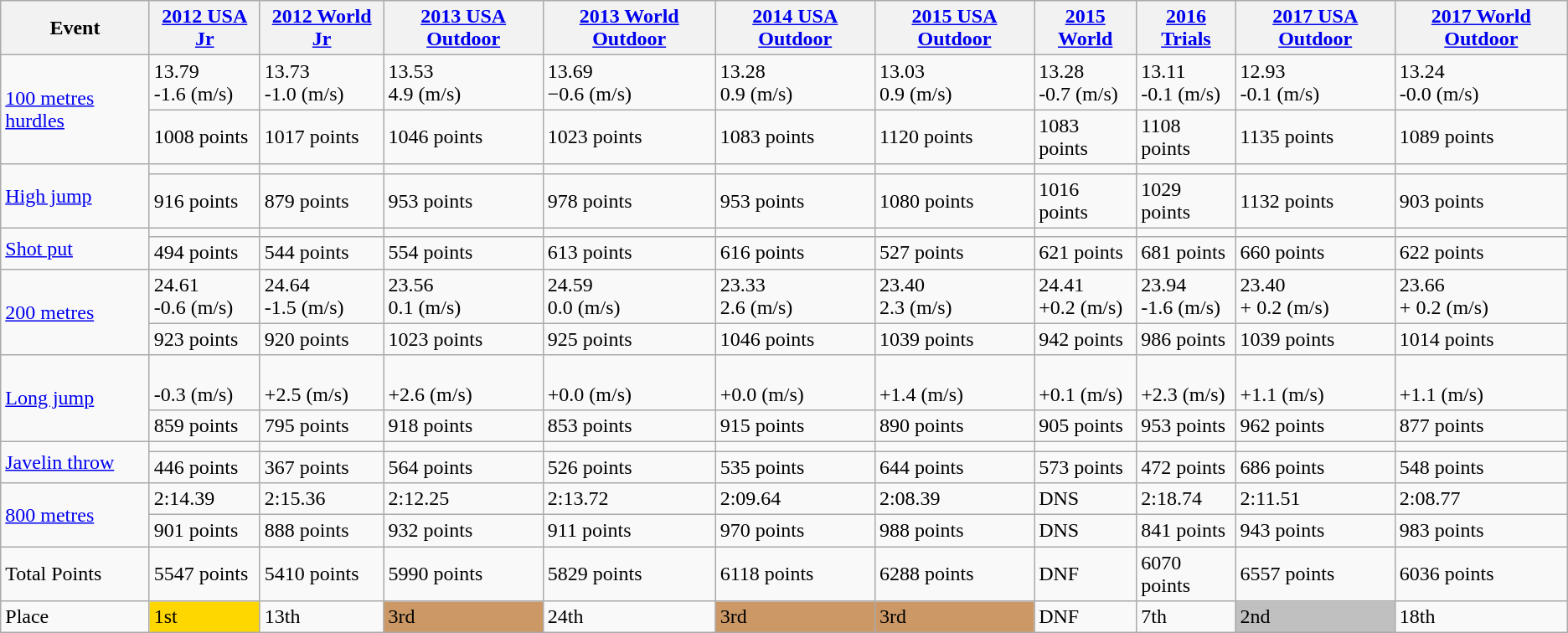<table class="wikitable">
<tr>
<th>Event</th>
<th><a href='#'>2012 USA Jr</a></th>
<th><a href='#'>2012 World Jr</a></th>
<th><a href='#'>2013 USA Outdoor</a></th>
<th><a href='#'>2013 World Outdoor</a></th>
<th><a href='#'>2014 USA Outdoor</a></th>
<th><a href='#'>2015 USA Outdoor</a></th>
<th><a href='#'>2015 World</a></th>
<th><a href='#'>2016 Trials</a></th>
<th><a href='#'>2017 USA Outdoor</a></th>
<th><a href='#'>2017 World Outdoor</a></th>
</tr>
<tr>
<td rowspan=2><a href='#'>100 metres hurdles</a></td>
<td>13.79<br>-1.6 (m/s)</td>
<td>13.73<br>-1.0 (m/s)</td>
<td>13.53<br>4.9 (m/s)</td>
<td>13.69<br>−0.6 (m/s)</td>
<td>13.28<br>0.9 (m/s)</td>
<td>13.03 <br>0.9 (m/s)</td>
<td>13.28<br>-0.7 (m/s)</td>
<td>13.11<br>-0.1 (m/s)</td>
<td>12.93<br>-0.1 (m/s)</td>
<td>13.24<br>-0.0 (m/s)</td>
</tr>
<tr>
<td>1008 points</td>
<td>1017 points</td>
<td>1046 points</td>
<td>1023 points</td>
<td>1083 points</td>
<td>1120 points</td>
<td>1083 points</td>
<td>1108 points</td>
<td>1135 points</td>
<td>1089 points</td>
</tr>
<tr>
<td rowspan=2><a href='#'>High jump</a></td>
<td></td>
<td></td>
<td></td>
<td></td>
<td></td>
<td></td>
<td></td>
<td></td>
<td></td>
<td></td>
</tr>
<tr>
<td>916 points</td>
<td>879 points</td>
<td>953 points</td>
<td>978 points</td>
<td>953 points</td>
<td>1080 points</td>
<td>1016 points</td>
<td>1029 points</td>
<td>1132 points</td>
<td>903 points</td>
</tr>
<tr>
<td rowspan=2><a href='#'>Shot put</a></td>
<td></td>
<td></td>
<td></td>
<td></td>
<td></td>
<td></td>
<td></td>
<td></td>
<td></td>
<td></td>
</tr>
<tr>
<td>494 points</td>
<td>544 points</td>
<td>554 points</td>
<td>613 points</td>
<td>616 points</td>
<td>527 points</td>
<td>621 points</td>
<td>681 points</td>
<td>660 points</td>
<td>622 points</td>
</tr>
<tr>
<td rowspan=2><a href='#'>200 metres</a></td>
<td>24.61<br>-0.6 (m/s)</td>
<td>24.64<br>-1.5 (m/s)</td>
<td>23.56<br>0.1 (m/s)</td>
<td>24.59<br>0.0 (m/s)</td>
<td>23.33<br>2.6 (m/s)</td>
<td>23.40<br>2.3 (m/s)</td>
<td>24.41<br>+0.2 (m/s)</td>
<td>23.94<br>-1.6 (m/s)</td>
<td>23.40<br>+ 0.2 (m/s)</td>
<td>23.66<br>+ 0.2 (m/s)</td>
</tr>
<tr>
<td>923 points</td>
<td>920 points</td>
<td>1023 points</td>
<td>925 points</td>
<td>1046 points</td>
<td>1039 points</td>
<td>942 points</td>
<td>986 points</td>
<td>1039 points</td>
<td>1014 points</td>
</tr>
<tr>
<td rowspan=2><a href='#'>Long jump</a></td>
<td><br> -0.3 (m/s)</td>
<td><br>+2.5 (m/s)</td>
<td><br>+2.6 (m/s)</td>
<td><br>+0.0 (m/s)</td>
<td><br>+0.0 (m/s)</td>
<td><br>+1.4 (m/s)</td>
<td><br>+0.1 (m/s)</td>
<td><br>+2.3 (m/s)</td>
<td><br>+1.1 (m/s)</td>
<td><br>+1.1 (m/s)</td>
</tr>
<tr>
<td>859 points</td>
<td>795 points</td>
<td>918 points</td>
<td>853 points</td>
<td>915 points</td>
<td>890 points</td>
<td>905 points</td>
<td>953 points</td>
<td>962 points</td>
<td>877 points</td>
</tr>
<tr>
<td rowspan=2><a href='#'>Javelin throw</a></td>
<td></td>
<td></td>
<td></td>
<td></td>
<td></td>
<td></td>
<td></td>
<td></td>
<td></td>
<td></td>
</tr>
<tr>
<td>446 points</td>
<td>367 points</td>
<td>564 points</td>
<td>526 points</td>
<td>535 points</td>
<td>644 points</td>
<td>573 points</td>
<td>472 points</td>
<td>686 points</td>
<td>548 points</td>
</tr>
<tr>
<td rowspan=2><a href='#'>800 metres</a></td>
<td>2:14.39</td>
<td>2:15.36</td>
<td>2:12.25</td>
<td>2:13.72</td>
<td>2:09.64</td>
<td>2:08.39</td>
<td>DNS</td>
<td>2:18.74</td>
<td>2:11.51</td>
<td>2:08.77</td>
</tr>
<tr>
<td>901 points</td>
<td>888 points</td>
<td>932 points</td>
<td>911 points</td>
<td>970 points</td>
<td>988 points</td>
<td>DNS</td>
<td>841 points</td>
<td>943 points</td>
<td>983 points</td>
</tr>
<tr>
<td>Total Points</td>
<td>5547 points</td>
<td>5410 points</td>
<td>5990 points</td>
<td>5829 points</td>
<td>6118 points</td>
<td>6288 points</td>
<td>DNF</td>
<td>6070 points</td>
<td>6557 points</td>
<td>6036 points</td>
</tr>
<tr>
<td>Place</td>
<td bgcolor=gold>1st</td>
<td>13th</td>
<td bgcolor=cc9966>3rd</td>
<td>24th</td>
<td bgcolor=cc9966>3rd</td>
<td bgcolor=cc9966>3rd</td>
<td>DNF</td>
<td>7th</td>
<td bgcolor=silver>2nd</td>
<td>18th</td>
</tr>
</table>
